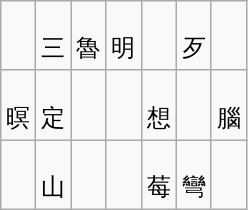<table class="wikitable" style=text-align:center>
<tr>
<td></td>
<td><br>三</td>
<td><br>魯</td>
<td><br>明</td>
<td></td>
<td><br>歹</td>
<td></td>
</tr>
<tr>
<td><br>暝</td>
<td><br>定</td>
<td></td>
<td></td>
<td><br>想</td>
<td></td>
<td><br>腦</td>
</tr>
<tr>
<td></td>
<td><br>山</td>
<td></td>
<td></td>
<td><br>莓</td>
<td><br>彎</td>
<td></td>
</tr>
</table>
